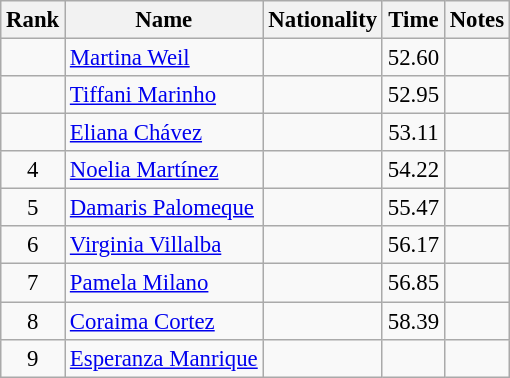<table class="wikitable sortable" style="text-align:center;font-size:95%">
<tr>
<th>Rank</th>
<th>Name</th>
<th>Nationality</th>
<th>Time</th>
<th>Notes</th>
</tr>
<tr>
<td></td>
<td align=left><a href='#'>Martina Weil</a></td>
<td align=left></td>
<td>52.60</td>
<td></td>
</tr>
<tr>
<td></td>
<td align=left><a href='#'>Tiffani Marinho</a></td>
<td align=left></td>
<td>52.95</td>
<td></td>
</tr>
<tr>
<td></td>
<td align=left><a href='#'>Eliana Chávez</a></td>
<td align=left></td>
<td>53.11</td>
<td></td>
</tr>
<tr>
<td>4</td>
<td align=left><a href='#'>Noelia Martínez</a></td>
<td align=left></td>
<td>54.22</td>
<td></td>
</tr>
<tr>
<td>5</td>
<td align=left><a href='#'>Damaris Palomeque</a></td>
<td align=left></td>
<td>55.47</td>
<td></td>
</tr>
<tr>
<td>6</td>
<td align=left><a href='#'>Virginia Villalba</a></td>
<td align=left></td>
<td>56.17</td>
<td></td>
</tr>
<tr>
<td>7</td>
<td align=left><a href='#'>Pamela Milano</a></td>
<td align=left></td>
<td>56.85</td>
<td></td>
</tr>
<tr>
<td>8</td>
<td align=left><a href='#'>Coraima Cortez</a></td>
<td align=left></td>
<td>58.39</td>
<td></td>
</tr>
<tr>
<td>9</td>
<td align=left><a href='#'>Esperanza Manrique</a></td>
<td align=left></td>
<td></td>
<td></td>
</tr>
</table>
